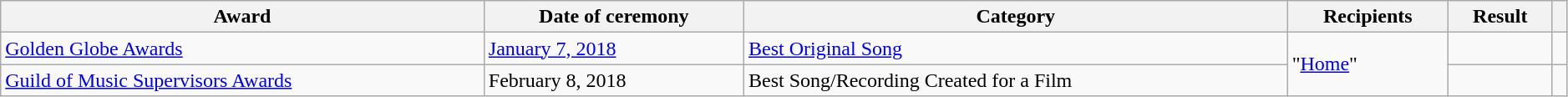<table class="wikitable sortable plainrowheaders" style="width: 99%;">
<tr>
<th scope="col">Award</th>
<th scope="col">Date of ceremony</th>
<th scope="col">Category</th>
<th scope="col">Recipients</th>
<th scope="col">Result</th>
<th scope="col" class="unsortable"></th>
</tr>
<tr>
<td><a href='#'>Golden Globe Awards</a></td>
<td><a href='#'>January 7, 2018</a></td>
<td><a href='#'>Best Original Song</a></td>
<td rowspan="2">"<a href='#'>Home</a>"</td>
<td></td>
<td style="text-align:center;"></td>
</tr>
<tr>
<td><a href='#'>Guild of Music Supervisors Awards</a></td>
<td>February 8, 2018</td>
<td>Best Song/Recording Created for a Film</td>
<td></td>
<td style="text-align:center;"></td>
</tr>
</table>
